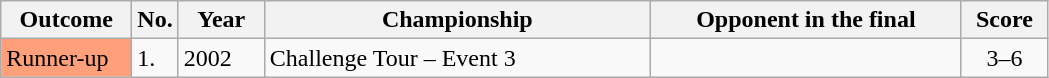<table class="sortable wikitable">
<tr>
<th width="80">Outcome</th>
<th width="20">No.</th>
<th width="50">Year</th>
<th style="width:250px;">Championship</th>
<th style="width:200px;">Opponent in the final</th>
<th style="width:50px;">Score</th>
</tr>
<tr>
<td style="background:#ffa07a;">Runner-up</td>
<td>1.</td>
<td>2002</td>
<td>Challenge Tour – Event 3</td>
<td> </td>
<td style="text-align:center;">3–6</td>
</tr>
</table>
